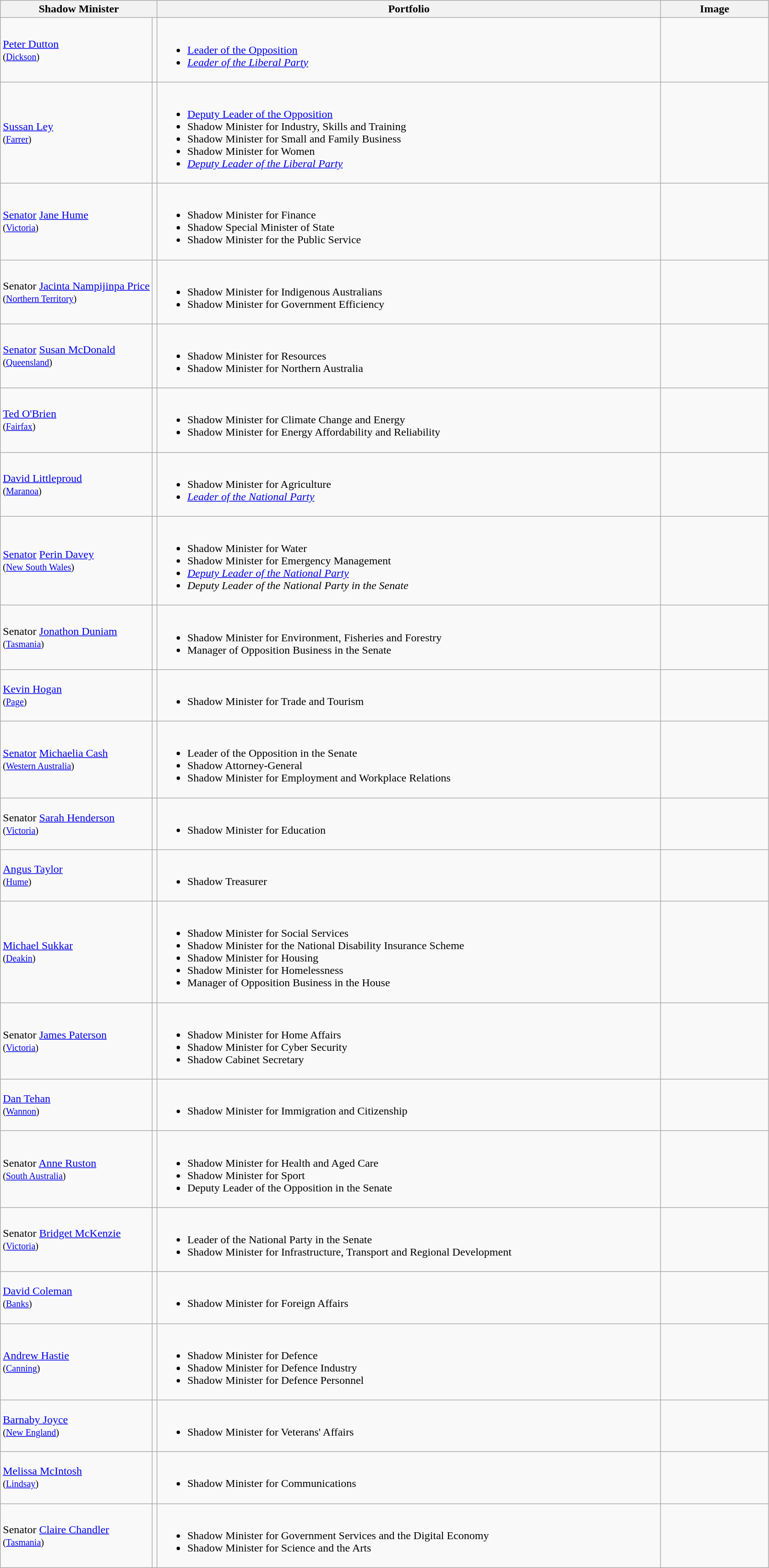<table class="wikitable">
<tr>
<th width=80 colspan="2">Shadow Minister</th>
<th width=725>Portfolio</th>
<th width=150>Image</th>
</tr>
<tr>
<td><a href='#'>Peter Dutton</a> <br><small>(<a href='#'>Dickson</a>)</small></td>
<td></td>
<td><br><ul><li><a href='#'>Leader of the Opposition</a></li><li><a href='#'><em>Leader of the Liberal Party</em></a></li></ul></td>
<td></td>
</tr>
<tr>
<td><a href='#'>Sussan Ley</a> <br><small>(<a href='#'>Farrer</a>)</small></td>
<td></td>
<td><br><ul><li><a href='#'>Deputy Leader of the Opposition</a></li><li>Shadow Minister for Industry, Skills and Training</li><li>Shadow Minister for Small and Family Business</li><li>Shadow Minister for Women</li><li><a href='#'><em>Deputy Leader of the Liberal Party</em></a></li></ul></td>
<td></td>
</tr>
<tr>
<td><a href='#'>Senator</a> <a href='#'>Jane Hume</a> <br><small>(<a href='#'>Victoria</a>)</small></td>
<td></td>
<td><br><ul><li>Shadow Minister for Finance</li><li>Shadow Special Minister of State</li><li>Shadow Minister for the Public Service</li></ul></td>
<td></td>
</tr>
<tr>
<td>Senator <a href='#'>Jacinta Nampijinpa Price</a> <br><small>(<a href='#'>Northern Territory</a>)</small></td>
<td></td>
<td><br><ul><li>Shadow Minister for Indigenous Australians</li><li>Shadow Minister for Government Efficiency</li></ul></td>
<td></td>
</tr>
<tr>
<td><a href='#'>Senator</a> <a href='#'>Susan McDonald</a><br><small>(<a href='#'>Queensland</a>)</small></td>
<td></td>
<td><br><ul><li>Shadow Minister for Resources</li><li>Shadow Minister for Northern Australia</li></ul></td>
<td></td>
</tr>
<tr>
<td><a href='#'>Ted O'Brien</a> <br><small>(<a href='#'>Fairfax</a>)</small></td>
<td></td>
<td><br><ul><li>Shadow Minister for Climate Change and Energy</li><li>Shadow Minister for Energy Affordability and Reliability</li></ul></td>
<td></td>
</tr>
<tr>
<td><a href='#'>David Littleproud</a> <br><small>(<a href='#'>Maranoa</a>)</small></td>
<td></td>
<td><br><ul><li>Shadow Minister for Agriculture</li><li><a href='#'><em>Leader of the National Party</em></a></li></ul></td>
<td></td>
</tr>
<tr>
<td><a href='#'>Senator</a> <a href='#'>Perin Davey</a><br><small>(<a href='#'>New South Wales</a>)</small></td>
<td></td>
<td><br><ul><li>Shadow Minister for Water</li><li>Shadow Minister for Emergency Management</li><li><a href='#'><em>Deputy Leader of the National Party</em></a></li><li><em>Deputy Leader of the National Party in the Senate</em></li></ul></td>
<td></td>
</tr>
<tr>
<td>Senator <a href='#'>Jonathon Duniam</a><br><small>(<a href='#'>Tasmania</a>)</small></td>
<td></td>
<td><br><ul><li>Shadow Minister for Environment, Fisheries and Forestry</li><li>Manager of Opposition Business in the Senate</li></ul></td>
<td></td>
</tr>
<tr>
<td><a href='#'>Kevin Hogan</a> <br><small>(<a href='#'>Page</a>)</small></td>
<td></td>
<td><br><ul><li>Shadow Minister for Trade and Tourism</li></ul></td>
<td></td>
</tr>
<tr>
<td><a href='#'>Senator</a> <a href='#'>Michaelia Cash</a><br><small>(<a href='#'>Western Australia</a>)</small></td>
<td></td>
<td><br><ul><li>Leader of the Opposition in the Senate</li><li>Shadow Attorney-General</li><li>Shadow Minister for Employment and Workplace Relations</li></ul></td>
<td></td>
</tr>
<tr>
<td>Senator <a href='#'>Sarah Henderson</a><br><small>(<a href='#'>Victoria</a>)</small></td>
<td></td>
<td><br><ul><li>Shadow Minister for Education</li></ul></td>
<td></td>
</tr>
<tr>
<td><a href='#'>Angus Taylor</a> <br><small>(<a href='#'>Hume</a>)</small></td>
<td></td>
<td><br><ul><li>Shadow Treasurer</li></ul></td>
<td></td>
</tr>
<tr>
<td><a href='#'>Michael Sukkar</a> <br><small>(<a href='#'>Deakin</a>)</small></td>
<td></td>
<td><br><ul><li>Shadow Minister for Social Services</li><li>Shadow Minister for the National Disability Insurance Scheme</li><li>Shadow Minister for Housing</li><li>Shadow Minister for Homelessness</li><li>Manager of Opposition Business in the House</li></ul></td>
<td></td>
</tr>
<tr>
<td>Senator <a href='#'>James Paterson</a><br><small>(<a href='#'>Victoria</a>)</small></td>
<td></td>
<td><br><ul><li>Shadow Minister for Home Affairs</li><li>Shadow Minister for Cyber Security</li><li>Shadow Cabinet Secretary</li></ul></td>
<td></td>
</tr>
<tr>
<td><a href='#'>Dan Tehan</a> <br><small>(<a href='#'>Wannon</a>)</small></td>
<td></td>
<td><br><ul><li>Shadow Minister for Immigration and Citizenship</li></ul></td>
<td></td>
</tr>
<tr>
<td>Senator <a href='#'>Anne Ruston</a><br><small>(<a href='#'>South Australia</a>)</small></td>
<td></td>
<td><br><ul><li>Shadow Minister for Health and Aged Care</li><li>Shadow Minister for Sport</li><li>Deputy Leader of the Opposition in the Senate</li></ul></td>
<td></td>
</tr>
<tr>
<td>Senator <a href='#'>Bridget McKenzie</a><br><small>(<a href='#'>Victoria</a>)</small></td>
<td></td>
<td><br><ul><li>Leader of the National Party in the Senate</li><li>Shadow Minister for Infrastructure, Transport and Regional Development</li></ul></td>
<td></td>
</tr>
<tr>
<td><a href='#'>David Coleman</a> <br><small>(<a href='#'>Banks</a>)</small></td>
<td></td>
<td><br><ul><li>Shadow Minister for Foreign Affairs</li></ul></td>
<td></td>
</tr>
<tr>
<td><a href='#'>Andrew Hastie</a> <br><small>(<a href='#'>Canning</a>)</small></td>
<td></td>
<td><br><ul><li>Shadow Minister for Defence</li><li>Shadow Minister for Defence Industry</li><li>Shadow Minister for Defence Personnel</li></ul></td>
<td></td>
</tr>
<tr>
<td><a href='#'>Barnaby Joyce</a> <br><small>(<a href='#'>New England</a>)</small></td>
<td></td>
<td><br><ul><li>Shadow Minister for Veterans' Affairs</li></ul></td>
<td></td>
</tr>
<tr>
<td><a href='#'>Melissa McIntosh</a> <br><small>(<a href='#'>Lindsay</a>)</small></td>
<td></td>
<td><br><ul><li>Shadow Minister for Communications</li></ul></td>
<td></td>
</tr>
<tr>
<td>Senator <a href='#'>Claire Chandler</a><br><small>(<a href='#'>Tasmania</a>)</small></td>
<td></td>
<td><br><ul><li>Shadow Minister for Government Services and the Digital Economy</li><li>Shadow Minister for Science and the Arts</li></ul></td>
<td></td>
</tr>
</table>
